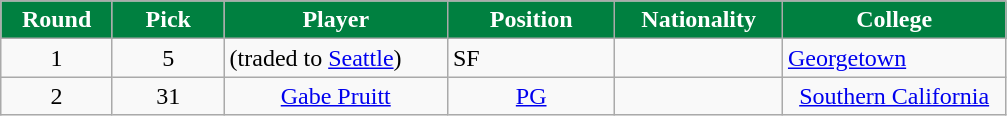<table class="wikitable sortable sortable">
<tr>
<th style="background:#008040; color:white" width="10%">Round</th>
<th style="background:#008040; color:white" width="10%">Pick</th>
<th style="background:#008040; color:white" width="20%">Player</th>
<th style="background:#008040; color:white" width="15%">Position</th>
<th style="background:#008040; color:white" width="15%">Nationality</th>
<th style="background:#008040; color:white" width="20%">College</th>
</tr>
<tr>
<td align=center>1</td>
<td align=center>5</td>
<td> (traded to <a href='#'>Seattle</a>)</td>
<td>SF</td>
<td></td>
<td><a href='#'>Georgetown</a></td>
</tr>
<tr style="text-align: center">
<td>2</td>
<td>31</td>
<td><a href='#'>Gabe Pruitt</a></td>
<td><a href='#'>PG</a></td>
<td></td>
<td><a href='#'>Southern California</a></td>
</tr>
</table>
